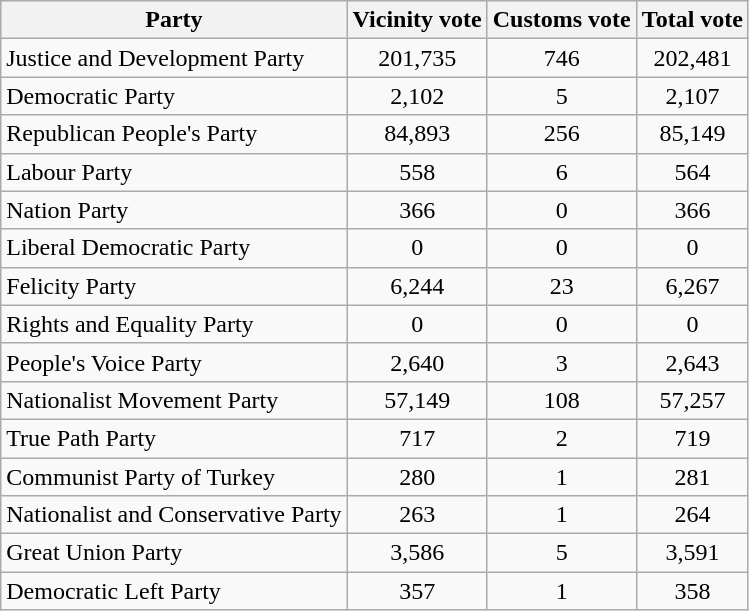<table class="wikitable sortable">
<tr>
<th style="text-align:center;">Party</th>
<th style="text-align:center;">Vicinity vote</th>
<th style="text-align:center;">Customs vote</th>
<th style="text-align:center;">Total vote</th>
</tr>
<tr>
<td>Justice and Development Party</td>
<td style="text-align:center;">201,735</td>
<td style="text-align:center;">746</td>
<td style="text-align:center;">202,481</td>
</tr>
<tr>
<td>Democratic Party</td>
<td style="text-align:center;">2,102</td>
<td style="text-align:center;">5</td>
<td style="text-align:center;">2,107</td>
</tr>
<tr>
<td>Republican People's Party</td>
<td style="text-align:center;">84,893</td>
<td style="text-align:center;">256</td>
<td style="text-align:center;">85,149</td>
</tr>
<tr>
<td>Labour Party</td>
<td style="text-align:center;">558</td>
<td style="text-align:center;">6</td>
<td style="text-align:center;">564</td>
</tr>
<tr>
<td>Nation Party</td>
<td style="text-align:center;">366</td>
<td style="text-align:center;">0</td>
<td style="text-align:center;">366</td>
</tr>
<tr>
<td>Liberal Democratic Party</td>
<td style="text-align:center;">0</td>
<td style="text-align:center;">0</td>
<td style="text-align:center;">0</td>
</tr>
<tr>
<td>Felicity Party</td>
<td style="text-align:center;">6,244</td>
<td style="text-align:center;">23</td>
<td style="text-align:center;">6,267</td>
</tr>
<tr>
<td>Rights and Equality Party</td>
<td style="text-align:center;">0</td>
<td style="text-align:center;">0</td>
<td style="text-align:center;">0</td>
</tr>
<tr>
<td>People's Voice Party</td>
<td style="text-align:center;">2,640</td>
<td style="text-align:center;">3</td>
<td style="text-align:center;">2,643</td>
</tr>
<tr>
<td>Nationalist Movement Party</td>
<td style="text-align:center;">57,149</td>
<td style="text-align:center;">108</td>
<td style="text-align:center;">57,257</td>
</tr>
<tr>
<td>True Path Party</td>
<td style="text-align:center;">717</td>
<td style="text-align:center;">2</td>
<td style="text-align:center;">719</td>
</tr>
<tr>
<td>Communist Party of Turkey</td>
<td style="text-align:center;">280</td>
<td style="text-align:center;">1</td>
<td style="text-align:center;">281</td>
</tr>
<tr>
<td>Nationalist and Conservative Party</td>
<td style="text-align:center;">263</td>
<td style="text-align:center;">1</td>
<td style="text-align:center;">264</td>
</tr>
<tr>
<td>Great Union Party</td>
<td style="text-align:center;">3,586</td>
<td style="text-align:center;">5</td>
<td style="text-align:center;">3,591</td>
</tr>
<tr>
<td>Democratic Left Party</td>
<td style="text-align:center;">357</td>
<td style="text-align:center;">1</td>
<td style="text-align:center;">358</td>
</tr>
</table>
